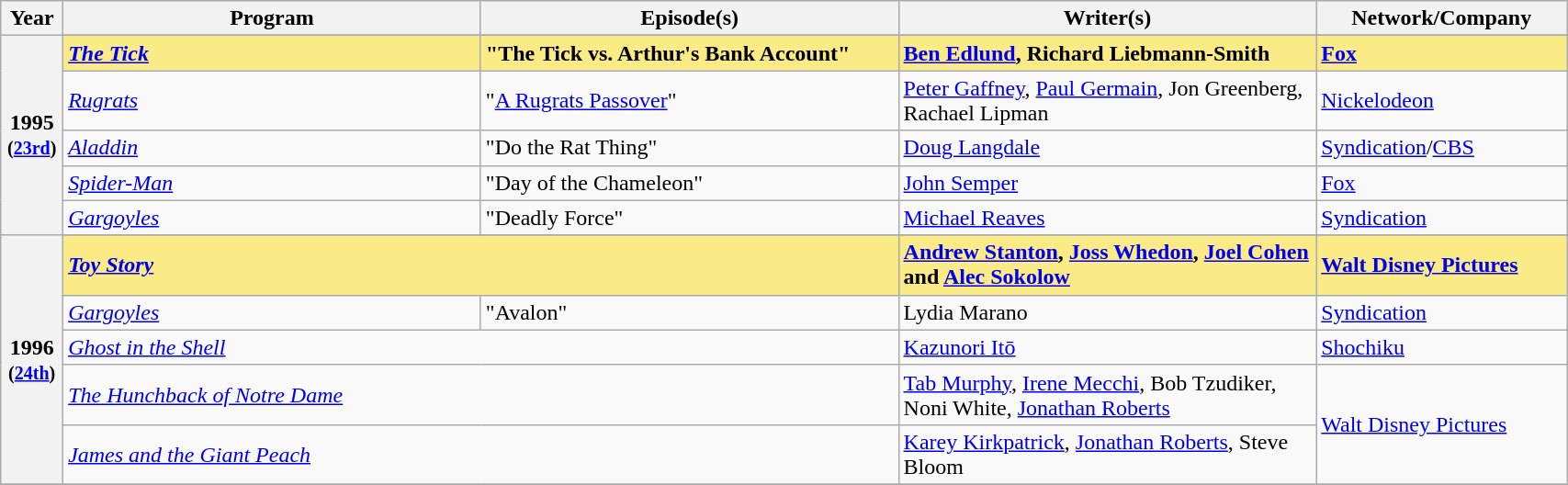<table class="wikitable" style="width:90%;">
<tr>
<th style="width:3%;">Year</th>
<th style="width:25%;">Program</th>
<th style="width:25%;">Episode(s)</th>
<th style="width:25%;">Writer(s)</th>
<th style="width:15%;">Network/Company</th>
</tr>
<tr>
<th rowspan="6" style="text-align:center;">1995 <br><small>(<a href='#'>23rd</a>)</small><br></th>
</tr>
<tr style="background:#FAEB86;">
<td><strong><em><a href='#'>The Tick</a></em></strong></td>
<td><strong>"The Tick vs. Arthur's Bank Account"</strong></td>
<td><strong><a href='#'>Ben Edlund</a>, Richard Liebmann-Smith</strong></td>
<td><strong><a href='#'>Fox</a></strong></td>
</tr>
<tr>
<td><em><a href='#'>Rugrats</a></em></td>
<td>"<a href='#'>A Rugrats Passover</a>"</td>
<td><a href='#'>Peter Gaffney</a>, <a href='#'>Paul Germain</a>, Jon Greenberg, Rachael Lipman</td>
<td><a href='#'>Nickelodeon</a></td>
</tr>
<tr>
<td><em><a href='#'>Aladdin</a></em></td>
<td>"Do the Rat Thing"</td>
<td><a href='#'>Doug Langdale</a></td>
<td><a href='#'>Syndication</a>/<a href='#'>CBS</a></td>
</tr>
<tr>
<td><em><a href='#'>Spider-Man</a></em></td>
<td>"Day of the Chameleon"</td>
<td><a href='#'>John Semper</a></td>
<td><a href='#'>Fox</a></td>
</tr>
<tr>
<td><em><a href='#'>Gargoyles</a></em></td>
<td>"Deadly Force"</td>
<td><a href='#'>Michael Reaves</a></td>
<td><a href='#'>Syndication</a></td>
</tr>
<tr>
<th rowspan="6" style="text-align:center;">1996 <br><small>(<a href='#'>24th</a>)</small><br></th>
</tr>
<tr style="background:#FAEB86;">
<td colspan="2"><strong><em><a href='#'>Toy Story</a></em></strong></td>
<td><strong><a href='#'>Andrew Stanton</a>, <a href='#'>Joss Whedon</a>, <a href='#'>Joel Cohen</a> and <a href='#'>Alec Sokolow</a></strong></td>
<td><strong><a href='#'>Walt Disney Pictures</a></strong></td>
</tr>
<tr>
<td><em><a href='#'>Gargoyles</a></em></td>
<td>"Avalon"</td>
<td>Lydia Marano</td>
<td><a href='#'>Syndication</a></td>
</tr>
<tr>
<td colspan="2"><em><a href='#'>Ghost in the Shell</a></em></td>
<td><a href='#'>Kazunori Itō</a></td>
<td><a href='#'>Shochiku</a></td>
</tr>
<tr>
<td colspan="2"><em><a href='#'>The Hunchback of Notre Dame</a></em></td>
<td><a href='#'>Tab Murphy</a>, <a href='#'>Irene Mecchi</a>, Bob Tzudiker, Noni White, <a href='#'>Jonathan Roberts</a></td>
<td rowspan="2"><a href='#'>Walt Disney Pictures</a></td>
</tr>
<tr>
<td colspan="2"><em><a href='#'>James and the Giant Peach</a></em></td>
<td><a href='#'>Karey Kirkpatrick</a>, <a href='#'>Jonathan Roberts</a>, Steve Bloom</td>
</tr>
<tr>
</tr>
</table>
